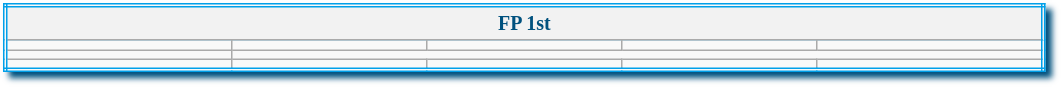<table class="wikitable mw-collapsible mw-collapsed" style="width:55%; border:double #00A0E9; font-size:smaller; box-shadow: 4px 4px 4px #00517E;">
<tr style="background-color:#00A0E9; color:#00517E; font-weight:bold;">
<th colspan=5>FP 1st</th>
</tr>
<tr>
<td></td>
<td></td>
<td></td>
<td></td>
<td></td>
</tr>
<tr>
<td></td>
</tr>
<tr>
<td></td>
<td></td>
<td></td>
<td></td>
<td></td>
</tr>
</table>
